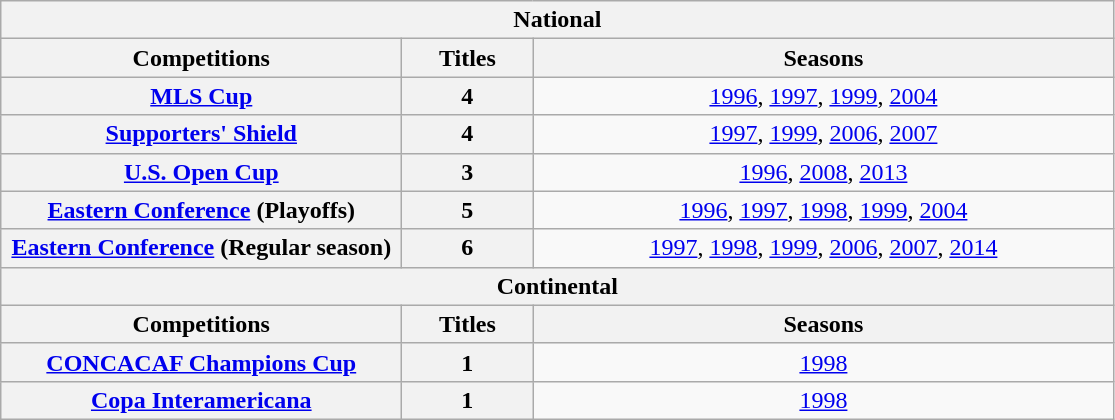<table class="wikitable">
<tr>
<th colspan="4">National</th>
</tr>
<tr>
<th style="width:260px">Competitions</th>
<th style="width:80px">Titles</th>
<th style="width:380px">Seasons</th>
</tr>
<tr>
<th style="text-align:center"><a href='#'>MLS Cup</a></th>
<th>4</th>
<td style="text-align:center"><a href='#'>1996</a>, <a href='#'>1997</a>, <a href='#'>1999</a>, <a href='#'>2004</a></td>
</tr>
<tr>
<th style="text-align:center"><a href='#'>Supporters' Shield</a></th>
<th>4</th>
<td style="text-align:center"><a href='#'>1997</a>, <a href='#'>1999</a>, <a href='#'>2006</a>, <a href='#'>2007</a></td>
</tr>
<tr>
<th style="text-align:center"><a href='#'>U.S. Open Cup</a></th>
<th>3</th>
<td style="text-align:center"><a href='#'>1996</a>, <a href='#'>2008</a>, <a href='#'>2013</a></td>
</tr>
<tr>
<th style="text-align:center"><a href='#'>Eastern Conference</a> (Playoffs)</th>
<th>5</th>
<td style="text-align:center"><a href='#'>1996</a>, <a href='#'>1997</a>, <a href='#'>1998</a>, <a href='#'>1999</a>, <a href='#'>2004</a></td>
</tr>
<tr>
<th style="text-align:center"><a href='#'>Eastern Conference</a> (Regular season)</th>
<th>6</th>
<td style="text-align:center"><a href='#'>1997</a>, <a href='#'>1998</a>, <a href='#'>1999</a>, <a href='#'>2006</a>, <a href='#'>2007</a>, <a href='#'>2014</a></td>
</tr>
<tr>
<th colspan="3">Continental</th>
</tr>
<tr>
<th style="width:260px">Competitions</th>
<th style="width:80px">Titles</th>
<th style="width:380px">Seasons</th>
</tr>
<tr>
<th style="text-align:center"><a href='#'>CONCACAF Champions Cup</a></th>
<th>1</th>
<td style="text-align:center"><a href='#'>1998</a></td>
</tr>
<tr>
<th style="text-align:center"><a href='#'>Copa Interamericana</a></th>
<th>1</th>
<td style="text-align:center"><a href='#'>1998</a></td>
</tr>
</table>
